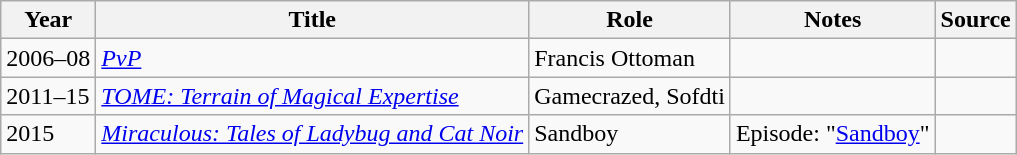<table class="wikitable sortable plainrowheaders">
<tr>
<th>Year</th>
<th>Title</th>
<th>Role</th>
<th class="unsortable">Notes</th>
<th class="unsortable">Source</th>
</tr>
<tr>
<td>2006–08</td>
<td><em><a href='#'>PvP</a></em></td>
<td>Francis Ottoman</td>
<td></td>
<td></td>
</tr>
<tr>
<td>2011–15</td>
<td><em><a href='#'>TOME: Terrain of Magical Expertise</a></em></td>
<td>Gamecrazed, Sofdti</td>
<td></td>
<td></td>
</tr>
<tr>
<td>2015</td>
<td><em><a href='#'>Miraculous: Tales of Ladybug and Cat Noir</a></em></td>
<td>Sandboy</td>
<td>Episode: "<a href='#'>Sandboy</a>"</td>
<td></td>
</tr>
</table>
